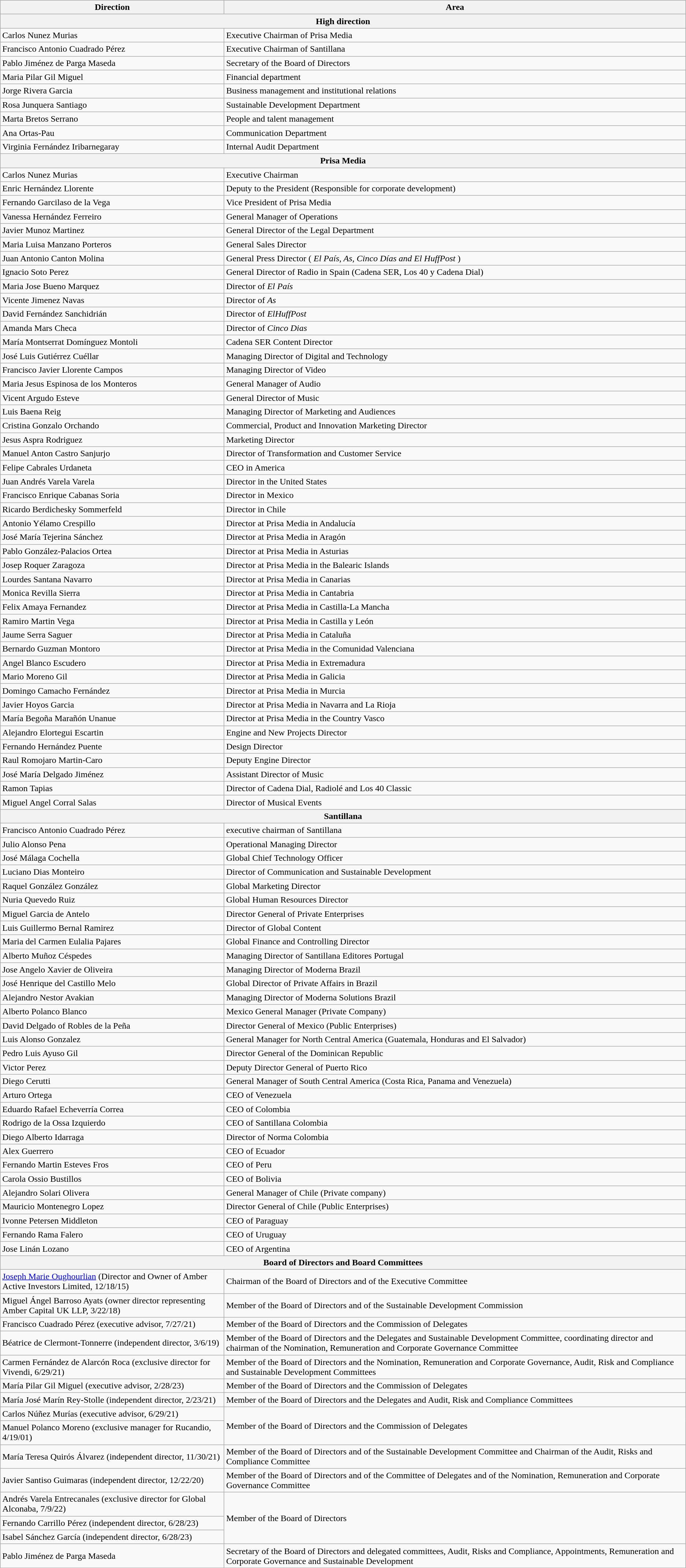<table class="wikitable">
<tr>
<th>Direction</th>
<th>Area</th>
</tr>
<tr>
<th colspan="2">High direction</th>
</tr>
<tr>
<td>Carlos Nunez Murias</td>
<td>Executive Chairman of Prisa Media</td>
</tr>
<tr>
<td>Francisco Antonio Cuadrado Pérez</td>
<td>Executive Chairman of Santillana</td>
</tr>
<tr>
<td>Pablo Jiménez de Parga Maseda</td>
<td>Secretary of the Board of Directors</td>
</tr>
<tr>
<td>Maria Pilar Gil Miguel</td>
<td>Financial department</td>
</tr>
<tr>
<td>Jorge Rivera Garcia</td>
<td>Business management and institutional relations</td>
</tr>
<tr>
<td>Rosa Junquera Santiago</td>
<td>Sustainable Development Department</td>
</tr>
<tr>
<td>Marta Bretos Serrano</td>
<td>People and talent management</td>
</tr>
<tr>
<td>Ana Ortas-Pau</td>
<td>Communication Department</td>
</tr>
<tr>
<td>Virginia Fernández Iribarnegaray</td>
<td>Internal Audit Department</td>
</tr>
<tr>
<th colspan="2"><strong>Prisa Media</strong></th>
</tr>
<tr>
<td>Carlos Nunez Murias</td>
<td>Executive Chairman</td>
</tr>
<tr>
<td>Enric Hernández Llorente</td>
<td>Deputy to the President (Responsible for corporate development)</td>
</tr>
<tr>
<td>Fernando Garcilaso de la Vega</td>
<td>Vice President of Prisa Media</td>
</tr>
<tr>
<td>Vanessa Hernández Ferreiro</td>
<td>General Manager of Operations</td>
</tr>
<tr>
<td>Javier Munoz Martinez</td>
<td>General Director of the Legal Department</td>
</tr>
<tr>
<td>Maria Luisa Manzano Porteros</td>
<td>General Sales Director</td>
</tr>
<tr>
<td>Juan Antonio Canton Molina</td>
<td>General Press Director ( <em>El País, As, Cinco Días and El HuffPost</em> )</td>
</tr>
<tr>
<td>Ignacio Soto Perez</td>
<td>General Director of Radio in Spain (Cadena SER, Los 40 y Cadena Dial)</td>
</tr>
<tr>
<td>Maria Jose Bueno Marquez</td>
<td>Director of <em>El País</em></td>
</tr>
<tr>
<td>Vicente Jimenez Navas</td>
<td>Director of <em>As</em></td>
</tr>
<tr>
<td>David Fernández Sanchidrián</td>
<td>Director of <em>ElHuffPost</em></td>
</tr>
<tr>
<td>Amanda Mars Checa</td>
<td>Director of <em>Cinco Dias</em></td>
</tr>
<tr>
<td>María Montserrat Domínguez Montoli</td>
<td>Cadena SER Content Director</td>
</tr>
<tr>
<td>José Luis Gutiérrez Cuéllar</td>
<td>Managing Director of Digital and Technology</td>
</tr>
<tr>
<td>Francisco Javier Llorente Campos</td>
<td>Managing Director of Video</td>
</tr>
<tr>
<td>Maria Jesus Espinosa de los Monteros</td>
<td>General Manager of Audio</td>
</tr>
<tr>
<td>Vicent Argudo Esteve</td>
<td>General Director of Music</td>
</tr>
<tr>
<td>Luis Baena Reig</td>
<td>Managing Director of Marketing and Audiences</td>
</tr>
<tr>
<td>Cristina Gonzalo Orchando</td>
<td>Commercial, Product and Innovation Marketing Director</td>
</tr>
<tr>
<td>Jesus Aspra Rodriguez</td>
<td>Marketing Director</td>
</tr>
<tr>
<td>Manuel Anton Castro Sanjurjo</td>
<td>Director of Transformation and Customer Service</td>
</tr>
<tr>
<td>Felipe Cabrales Urdaneta</td>
<td>CEO in America</td>
</tr>
<tr>
<td>Juan Andrés Varela Varela</td>
<td>Director in the United States</td>
</tr>
<tr>
<td>Francisco Enrique Cabanas Soria</td>
<td>Director in Mexico</td>
</tr>
<tr>
<td>Ricardo Berdichesky Sommerfeld</td>
<td>Director in Chile</td>
</tr>
<tr>
<td>Antonio Yélamo Crespillo</td>
<td>Director at Prisa Media in Andalucía</td>
</tr>
<tr>
<td>José María Tejerina Sánchez</td>
<td>Director at Prisa Media in Aragón</td>
</tr>
<tr>
<td>Pablo González-Palacios Ortea</td>
<td>Director at Prisa Media in Asturias</td>
</tr>
<tr>
<td>Josep Roquer Zaragoza</td>
<td>Director at Prisa Media in the Balearic Islands</td>
</tr>
<tr>
<td>Lourdes Santana Navarro</td>
<td>Director at Prisa Media in Canarias</td>
</tr>
<tr>
<td>Monica Revilla Sierra</td>
<td>Director at Prisa Media in Cantabria</td>
</tr>
<tr>
<td>Felix Amaya Fernandez</td>
<td>Director at Prisa Media in Castilla-La Mancha</td>
</tr>
<tr>
<td>Ramiro Martin Vega</td>
<td>Director at Prisa Media in Castilla y León</td>
</tr>
<tr>
<td>Jaume Serra Saguer</td>
<td>Director at Prisa Media in Cataluña</td>
</tr>
<tr>
<td>Bernardo Guzman Montoro</td>
<td>Director at Prisa Media in the Comunidad Valenciana</td>
</tr>
<tr>
<td>Angel Blanco Escudero</td>
<td>Director at Prisa Media in Extremadura</td>
</tr>
<tr>
<td>Mario Moreno Gil</td>
<td>Director at Prisa Media in Galicia</td>
</tr>
<tr>
<td>Domingo Camacho Fernández</td>
<td>Director at Prisa Media in Murcia</td>
</tr>
<tr>
<td>Javier Hoyos Garcia</td>
<td>Director at Prisa Media in Navarra and La Rioja</td>
</tr>
<tr>
<td>María Begoña Marañón Unanue</td>
<td>Director at Prisa Media in the Country Vasco</td>
</tr>
<tr>
<td>Alejandro Elortegui Escartin</td>
<td>Engine and New Projects Director</td>
</tr>
<tr>
<td>Fernando Hernández Puente</td>
<td>Design Director</td>
</tr>
<tr>
<td>Raul Romojaro Martin-Caro</td>
<td>Deputy Engine Director</td>
</tr>
<tr>
<td>José María Delgado Jiménez</td>
<td>Assistant Director of Music</td>
</tr>
<tr>
<td>Ramon Tapias</td>
<td>Director of Cadena Dial, Radiolé and Los 40 Classic</td>
</tr>
<tr>
<td>Miguel Angel Corral Salas</td>
<td>Director of Musical Events</td>
</tr>
<tr>
<th colspan="2"><strong>Santillana</strong></th>
</tr>
<tr>
<td>Francisco Antonio Cuadrado Pérez</td>
<td>executive chairman of Santillana</td>
</tr>
<tr>
<td>Julio Alonso Pena</td>
<td>Operational Managing Director</td>
</tr>
<tr>
<td>José Málaga Cochella</td>
<td>Global Chief Technology Officer</td>
</tr>
<tr>
<td>Luciano Dias Monteiro</td>
<td>Director of Communication and Sustainable Development</td>
</tr>
<tr>
<td>Raquel González González</td>
<td>Global Marketing Director</td>
</tr>
<tr>
<td>Nuria Quevedo Ruiz</td>
<td>Global Human Resources Director</td>
</tr>
<tr>
<td>Miguel Garcia de Antelo</td>
<td>Director General of Private Enterprises</td>
</tr>
<tr>
<td>Luis Guillermo Bernal Ramirez</td>
<td>Director of Global Content</td>
</tr>
<tr>
<td>Maria del Carmen Eulalia Pajares</td>
<td>Global Finance and Controlling Director</td>
</tr>
<tr>
<td>Alberto Muñoz Céspedes</td>
<td>Managing Director of Santillana Editores Portugal</td>
</tr>
<tr>
<td>Jose Angelo Xavier de Oliveira</td>
<td>Managing Director of Moderna Brazil</td>
</tr>
<tr>
<td>José Henrique del Castillo Melo</td>
<td>Global Director of Private Affairs in Brazil</td>
</tr>
<tr>
<td>Alejandro Nestor Avakian</td>
<td>Managing Director of Moderna Solutions Brazil</td>
</tr>
<tr>
<td>Alberto Polanco Blanco</td>
<td>Mexico General Manager (Private Company)</td>
</tr>
<tr>
<td>David Delgado of Robles de la Peña</td>
<td>Director General of Mexico (Public Enterprises)</td>
</tr>
<tr>
<td>Luis Alonso Gonzalez</td>
<td>General Manager for North Central America (Guatemala, Honduras and El Salvador)</td>
</tr>
<tr>
<td>Pedro Luis Ayuso Gil</td>
<td>Director General of the Dominican Republic</td>
</tr>
<tr>
<td>Victor Perez</td>
<td>Deputy Director General of Puerto Rico</td>
</tr>
<tr>
<td>Diego Cerutti</td>
<td>General Manager of South Central America (Costa Rica, Panama and Venezuela)</td>
</tr>
<tr>
<td>Arturo Ortega</td>
<td>CEO of Venezuela</td>
</tr>
<tr>
<td>Eduardo Rafael Echeverría Correa</td>
<td>CEO of Colombia</td>
</tr>
<tr>
<td>Rodrigo de la Ossa Izquierdo</td>
<td>CEO of Santillana Colombia</td>
</tr>
<tr>
<td>Diego Alberto Idarraga</td>
<td>Director of Norma Colombia</td>
</tr>
<tr>
<td>Alex Guerrero</td>
<td>CEO of Ecuador</td>
</tr>
<tr>
<td>Fernando Martin Esteves Fros</td>
<td>CEO of Peru</td>
</tr>
<tr>
<td>Carola Ossio Bustillos</td>
<td>CEO of Bolivia</td>
</tr>
<tr>
<td>Alejandro Solari Olivera</td>
<td>General Manager of Chile (Private company)</td>
</tr>
<tr>
<td>Mauricio Montenegro Lopez</td>
<td>Director General of Chile (Public Enterprises)</td>
</tr>
<tr>
<td>Ivonne Petersen Middleton</td>
<td>CEO of Paraguay</td>
</tr>
<tr>
<td>Fernando Rama Falero</td>
<td>CEO of Uruguay</td>
</tr>
<tr>
<td>Jose Linán Lozano</td>
<td>CEO of Argentina</td>
</tr>
<tr>
<th colspan="2"><strong>Board of Directors and Board Committees</strong></th>
</tr>
<tr>
<td><a href='#'>Joseph Marie Oughourlian</a> (Director and Owner of Amber Active Investors Limited, 12/18/15)</td>
<td>Chairman of the Board of Directors and of the Executive Committee</td>
</tr>
<tr>
<td>Miguel Ángel Barroso Ayats (owner director representing Amber Capital UK LLP, 3/22/18)</td>
<td>Member of the Board of Directors and of the Sustainable Development Commission</td>
</tr>
<tr>
<td>Francisco Cuadrado Pérez (executive advisor, 7/27/21)</td>
<td>Member of the Board of Directors and the Commission of Delegates</td>
</tr>
<tr>
<td>Béatrice de Clermont-Tonnerre (independent director, 3/6/19)</td>
<td>Member of the Board of Directors and the Delegates and Sustainable Development Committee, coordinating director and chairman of the Nomination, Remuneration and Corporate Governance Committee</td>
</tr>
<tr>
<td>Carmen Fernández de Alarcón Roca (exclusive director for Vivendi, 6/29/21)</td>
<td>Member of the Board of Directors and the Nomination, Remuneration and Corporate Governance, Audit, Risk and Compliance and Sustainable Development Committees</td>
</tr>
<tr>
<td>María Pilar Gil Miguel (executive advisor, 2/28/23)</td>
<td>Member of the Board of Directors and the Commission of Delegates</td>
</tr>
<tr>
<td>María José Marín Rey-Stolle (independent director, 2/23/21)</td>
<td>Member of the Board of Directors and the Delegates and Audit, Risk and Compliance Committees</td>
</tr>
<tr>
<td>Carlos Núñez Murías (executive advisor, 6/29/21)</td>
<td rowspan="2">Member of the Board of Directors and the Commission of Delegates</td>
</tr>
<tr>
<td>Manuel Polanco Moreno (exclusive manager for Rucandio, 4/19/01)</td>
</tr>
<tr>
<td>María Teresa Quirós Álvarez (independent director, 11/30/21)</td>
<td>Member of the Board of Directors and of the Sustainable Development Committee and Chairman of the Audit, Risks and Compliance Committee</td>
</tr>
<tr>
<td>Javier Santiso Guimaras (independent director, 12/22/20)</td>
<td>Member of the Board of Directors and of the Committee of Delegates and of the Nomination, Remuneration and Corporate Governance Committee</td>
</tr>
<tr>
<td>Andrés Varela Entrecanales (exclusive director for Global Alconaba, 7/9/22)</td>
<td rowspan="3">Member of the Board of Directors</td>
</tr>
<tr>
<td>Fernando Carrillo Pérez (independent director, 6/28/23)</td>
</tr>
<tr>
<td>Isabel Sánchez García (independent director, 6/28/23)</td>
</tr>
<tr>
<td>Pablo Jiménez de Parga Maseda</td>
<td>Secretary of the Board of Directors and delegated committees, Audit, Risks and Compliance, Appointments, Remuneration and Corporate Governance and Sustainable Development</td>
</tr>
</table>
